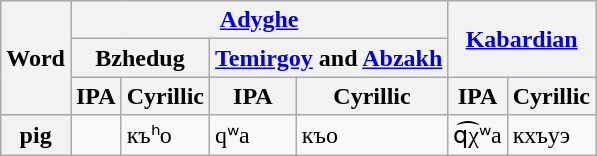<table class="wikitable" border="1" text-align="right">
<tr>
<th rowspan="3">Word</th>
<th colspan="4"><a href='#'>Adyghe</a></th>
<th rowspan="2" colspan="2"><a href='#'>Kabardian</a></th>
</tr>
<tr>
<th colspan="2">Bzhedug</th>
<th colspan="2"><a href='#'>Temirgoy</a> and <a href='#'>Abzakh</a></th>
</tr>
<tr>
<th>IPA</th>
<th>Cyrillic</th>
<th>IPA</th>
<th>Cyrillic</th>
<th>IPA</th>
<th>Cyrillic</th>
</tr>
<tr>
<th>pig</th>
<td></td>
<td>къʰо</td>
<td>qʷa</td>
<td>къо</td>
<td>q͡χʷa</td>
<td>кхъуэ</td>
</tr>
</table>
